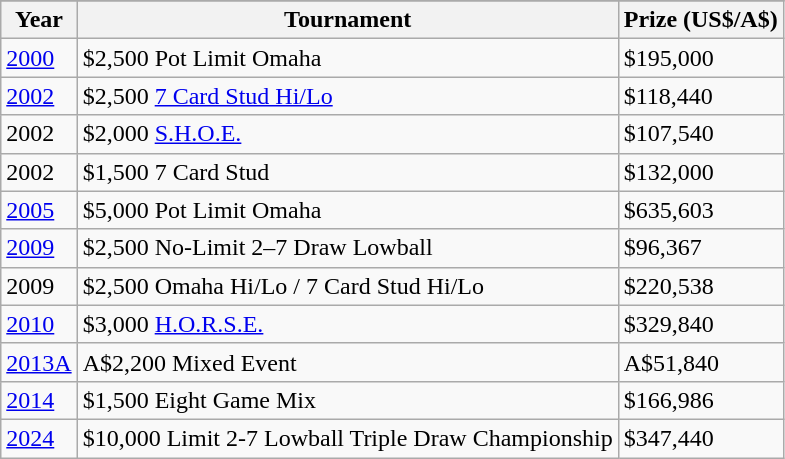<table class="wikitable">
<tr>
</tr>
<tr>
<th>Year</th>
<th>Tournament</th>
<th>Prize (US$/A$)</th>
</tr>
<tr>
<td><a href='#'>2000</a></td>
<td>$2,500 Pot Limit Omaha</td>
<td>$195,000</td>
</tr>
<tr>
<td><a href='#'>2002</a></td>
<td>$2,500 <a href='#'>7 Card Stud Hi/Lo</a></td>
<td>$118,440</td>
</tr>
<tr>
<td>2002</td>
<td>$2,000 <a href='#'>S.H.O.E.</a></td>
<td>$107,540</td>
</tr>
<tr>
<td>2002</td>
<td>$1,500 7 Card Stud</td>
<td>$132,000</td>
</tr>
<tr>
<td><a href='#'>2005</a></td>
<td>$5,000 Pot Limit Omaha</td>
<td>$635,603</td>
</tr>
<tr>
<td><a href='#'>2009</a></td>
<td>$2,500 No-Limit 2–7 Draw Lowball</td>
<td>$96,367</td>
</tr>
<tr>
<td>2009</td>
<td>$2,500 Omaha Hi/Lo / 7 Card Stud Hi/Lo</td>
<td>$220,538</td>
</tr>
<tr>
<td><a href='#'>2010</a></td>
<td>$3,000 <a href='#'>H.O.R.S.E.</a></td>
<td>$329,840</td>
</tr>
<tr>
<td><a href='#'>2013A</a></td>
<td>A$2,200 Mixed Event</td>
<td>A$51,840</td>
</tr>
<tr>
<td><a href='#'>2014</a></td>
<td>$1,500 Eight Game Mix</td>
<td>$166,986</td>
</tr>
<tr>
<td><a href='#'>2024</a></td>
<td>$10,000 Limit 2-7 Lowball Triple Draw Championship</td>
<td>$347,440</td>
</tr>
</table>
